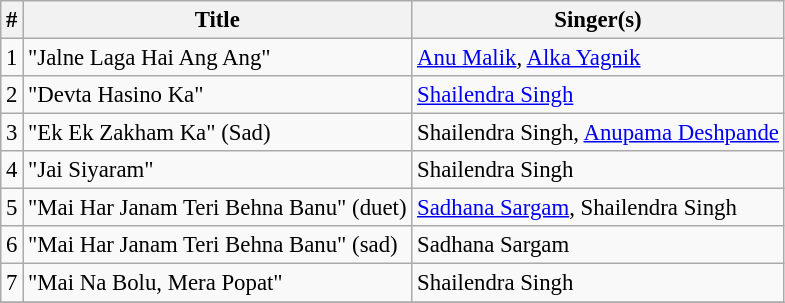<table class="wikitable" style="font-size:95%;">
<tr>
<th>#</th>
<th>Title</th>
<th>Singer(s)</th>
</tr>
<tr>
<td>1</td>
<td>"Jalne Laga Hai Ang Ang"</td>
<td><a href='#'>Anu Malik</a>, <a href='#'>Alka Yagnik</a></td>
</tr>
<tr>
<td>2</td>
<td>"Devta Hasino Ka"</td>
<td><a href='#'>Shailendra Singh</a></td>
</tr>
<tr>
<td>3</td>
<td>"Ek Ek Zakham Ka" (Sad)</td>
<td>Shailendra Singh, <a href='#'>Anupama Deshpande</a></td>
</tr>
<tr>
<td>4</td>
<td>"Jai Siyaram"</td>
<td>Shailendra Singh</td>
</tr>
<tr>
<td>5</td>
<td>"Mai Har Janam Teri Behna Banu" (duet)</td>
<td><a href='#'>Sadhana Sargam</a>, Shailendra Singh</td>
</tr>
<tr>
<td>6</td>
<td>"Mai Har Janam Teri Behna Banu" (sad)</td>
<td>Sadhana Sargam</td>
</tr>
<tr>
<td>7</td>
<td>"Mai Na Bolu, Mera Popat"</td>
<td>Shailendra Singh</td>
</tr>
<tr>
</tr>
</table>
